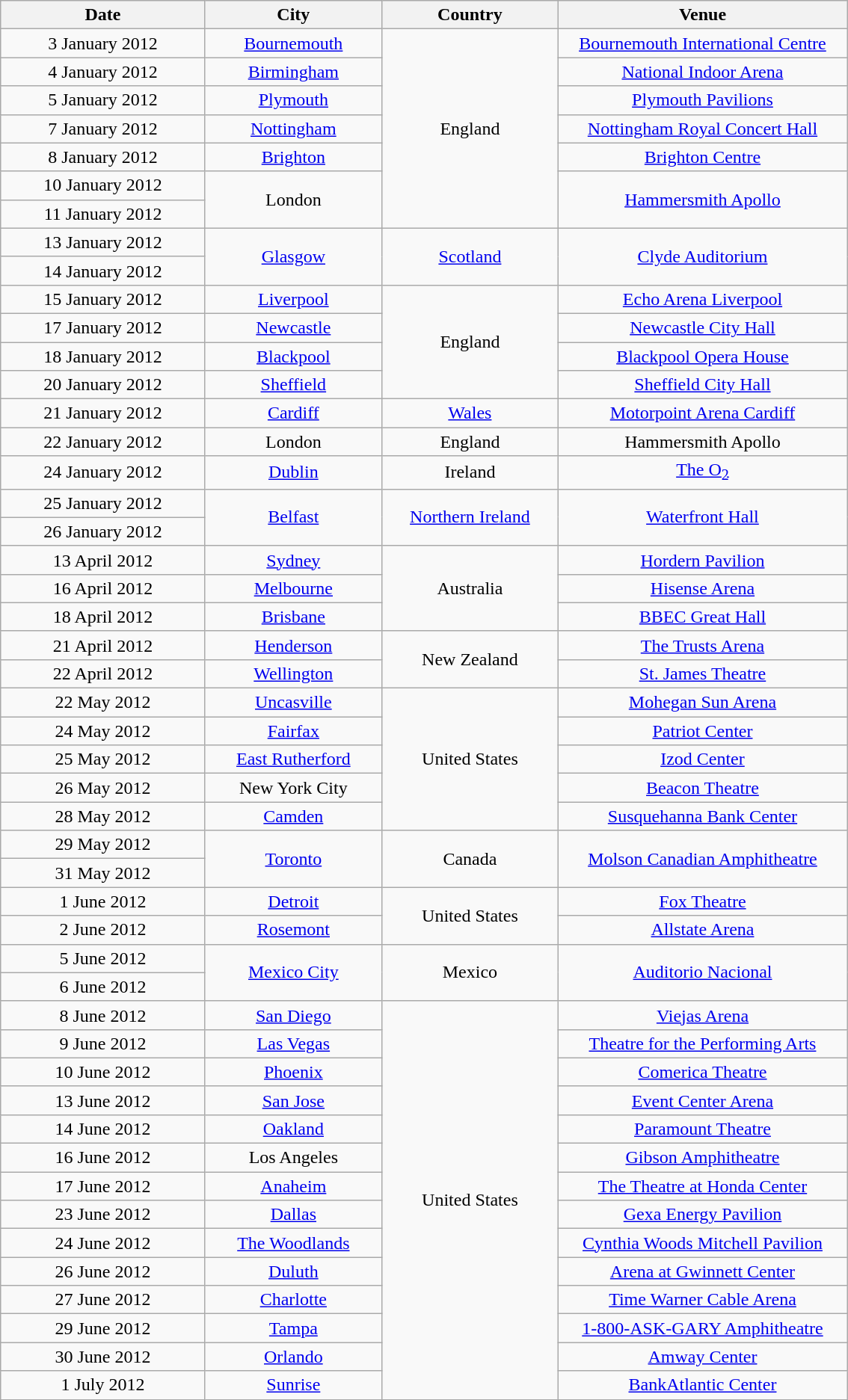<table class="wikitable" style="text-align:center;">
<tr>
<th width="175">Date</th>
<th width="150">City</th>
<th width="150">Country</th>
<th width="250">Venue</th>
</tr>
<tr>
<td>3 January 2012</td>
<td><a href='#'>Bournemouth</a></td>
<td rowspan="7">England</td>
<td><a href='#'>Bournemouth International Centre</a></td>
</tr>
<tr>
<td>4 January 2012</td>
<td><a href='#'>Birmingham</a></td>
<td><a href='#'>National Indoor Arena</a></td>
</tr>
<tr>
<td>5 January 2012</td>
<td><a href='#'>Plymouth</a></td>
<td><a href='#'>Plymouth Pavilions</a></td>
</tr>
<tr>
<td>7 January 2012</td>
<td><a href='#'>Nottingham</a></td>
<td><a href='#'>Nottingham Royal Concert Hall</a></td>
</tr>
<tr>
<td>8 January 2012</td>
<td><a href='#'>Brighton</a></td>
<td><a href='#'>Brighton Centre</a></td>
</tr>
<tr>
<td>10 January 2012</td>
<td rowspan="2">London</td>
<td rowspan="2"><a href='#'>Hammersmith Apollo</a></td>
</tr>
<tr>
<td>11 January 2012</td>
</tr>
<tr>
<td>13 January 2012</td>
<td rowspan="2"><a href='#'>Glasgow</a></td>
<td rowspan="2"><a href='#'>Scotland</a></td>
<td rowspan="2"><a href='#'>Clyde Auditorium</a></td>
</tr>
<tr>
<td>14 January 2012</td>
</tr>
<tr>
<td>15 January 2012</td>
<td><a href='#'>Liverpool</a></td>
<td rowspan="4">England</td>
<td><a href='#'>Echo Arena Liverpool</a></td>
</tr>
<tr>
<td>17 January 2012</td>
<td><a href='#'>Newcastle</a></td>
<td><a href='#'>Newcastle City Hall</a></td>
</tr>
<tr>
<td>18 January 2012</td>
<td><a href='#'>Blackpool</a></td>
<td><a href='#'>Blackpool Opera House</a></td>
</tr>
<tr>
<td>20 January 2012</td>
<td><a href='#'>Sheffield</a></td>
<td><a href='#'>Sheffield City Hall</a></td>
</tr>
<tr>
<td>21 January 2012</td>
<td><a href='#'>Cardiff</a></td>
<td><a href='#'>Wales</a></td>
<td><a href='#'>Motorpoint Arena Cardiff</a></td>
</tr>
<tr>
<td>22 January 2012</td>
<td>London</td>
<td>England</td>
<td>Hammersmith Apollo</td>
</tr>
<tr>
<td>24 January 2012</td>
<td><a href='#'>Dublin</a></td>
<td>Ireland</td>
<td><a href='#'>The O<sub>2</sub></a></td>
</tr>
<tr>
<td>25 January 2012</td>
<td rowspan="2"><a href='#'>Belfast</a></td>
<td rowspan="2"><a href='#'>Northern Ireland</a></td>
<td rowspan="2"><a href='#'>Waterfront Hall</a></td>
</tr>
<tr>
<td>26 January 2012</td>
</tr>
<tr>
<td>13 April 2012</td>
<td><a href='#'>Sydney</a></td>
<td rowspan="3">Australia</td>
<td><a href='#'>Hordern Pavilion</a></td>
</tr>
<tr>
<td>16 April 2012</td>
<td><a href='#'>Melbourne</a></td>
<td><a href='#'>Hisense Arena</a></td>
</tr>
<tr>
<td>18 April 2012</td>
<td><a href='#'>Brisbane</a></td>
<td><a href='#'>BBEC Great Hall</a></td>
</tr>
<tr>
<td>21 April 2012</td>
<td><a href='#'>Henderson</a></td>
<td rowspan="2">New Zealand</td>
<td><a href='#'>The Trusts Arena</a></td>
</tr>
<tr>
<td>22 April 2012</td>
<td><a href='#'>Wellington</a></td>
<td><a href='#'>St. James Theatre</a></td>
</tr>
<tr>
<td>22 May 2012</td>
<td><a href='#'>Uncasville</a></td>
<td rowspan="5">United States</td>
<td><a href='#'>Mohegan Sun Arena</a></td>
</tr>
<tr>
<td>24 May 2012</td>
<td><a href='#'>Fairfax</a></td>
<td><a href='#'>Patriot Center</a></td>
</tr>
<tr>
<td>25 May 2012</td>
<td><a href='#'>East Rutherford</a></td>
<td><a href='#'>Izod Center</a></td>
</tr>
<tr>
<td>26 May 2012</td>
<td>New York City</td>
<td><a href='#'>Beacon Theatre</a></td>
</tr>
<tr>
<td>28 May 2012</td>
<td><a href='#'>Camden</a></td>
<td><a href='#'>Susquehanna Bank Center</a></td>
</tr>
<tr>
<td>29 May 2012</td>
<td rowspan="2"><a href='#'>Toronto</a></td>
<td rowspan="2">Canada</td>
<td rowspan="2"><a href='#'>Molson Canadian Amphitheatre</a></td>
</tr>
<tr>
<td>31 May 2012</td>
</tr>
<tr>
<td>1 June 2012</td>
<td><a href='#'>Detroit</a></td>
<td rowspan="2">United States</td>
<td><a href='#'>Fox Theatre</a></td>
</tr>
<tr>
<td>2 June 2012</td>
<td><a href='#'>Rosemont</a></td>
<td><a href='#'>Allstate Arena</a></td>
</tr>
<tr>
<td>5 June 2012</td>
<td rowspan="2"><a href='#'>Mexico City</a></td>
<td rowspan="2">Mexico</td>
<td rowspan="2"><a href='#'>Auditorio Nacional</a></td>
</tr>
<tr>
<td>6 June 2012</td>
</tr>
<tr>
<td>8 June 2012</td>
<td><a href='#'>San Diego</a></td>
<td rowspan="14">United States</td>
<td><a href='#'>Viejas Arena</a></td>
</tr>
<tr>
<td>9 June 2012</td>
<td><a href='#'>Las Vegas</a></td>
<td><a href='#'>Theatre for the Performing Arts</a></td>
</tr>
<tr>
<td>10 June 2012</td>
<td><a href='#'>Phoenix</a></td>
<td><a href='#'>Comerica Theatre</a></td>
</tr>
<tr>
<td>13 June 2012</td>
<td><a href='#'>San Jose</a></td>
<td><a href='#'>Event Center Arena</a></td>
</tr>
<tr>
<td>14 June 2012</td>
<td><a href='#'>Oakland</a></td>
<td><a href='#'>Paramount Theatre</a></td>
</tr>
<tr>
<td>16 June 2012</td>
<td>Los Angeles</td>
<td><a href='#'>Gibson Amphitheatre</a></td>
</tr>
<tr>
<td>17 June 2012</td>
<td><a href='#'>Anaheim</a></td>
<td><a href='#'>The Theatre at Honda Center</a></td>
</tr>
<tr>
<td>23 June 2012</td>
<td><a href='#'>Dallas</a></td>
<td><a href='#'>Gexa Energy Pavilion</a></td>
</tr>
<tr>
<td>24 June 2012</td>
<td><a href='#'>The Woodlands</a></td>
<td><a href='#'>Cynthia Woods Mitchell Pavilion</a></td>
</tr>
<tr>
<td>26 June 2012</td>
<td><a href='#'>Duluth</a></td>
<td><a href='#'>Arena at Gwinnett Center</a></td>
</tr>
<tr>
<td>27 June 2012</td>
<td><a href='#'>Charlotte</a></td>
<td><a href='#'>Time Warner Cable Arena</a></td>
</tr>
<tr>
<td>29 June 2012</td>
<td><a href='#'>Tampa</a></td>
<td><a href='#'>1-800-ASK-GARY Amphitheatre</a></td>
</tr>
<tr>
<td>30 June 2012</td>
<td><a href='#'>Orlando</a></td>
<td><a href='#'>Amway Center</a></td>
</tr>
<tr>
<td>1 July 2012</td>
<td><a href='#'>Sunrise</a></td>
<td><a href='#'>BankAtlantic Center</a></td>
</tr>
</table>
